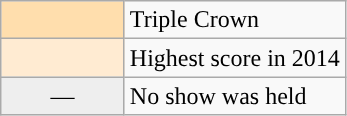<table class="wikitable">
<tr>
<td width="75px" style="font-weight: bold; background: navajowhite;" align="center"></td>
<td>Triple Crown</td>
</tr>
<tr>
<td width="75px" style="background: #ffebd2;"></td>
<td>Highest score in 2014</td>
</tr>
<tr>
<td width="75px" style="background:#eee;" align="center">—</td>
<td>No show was held</td>
</tr>
</table>
